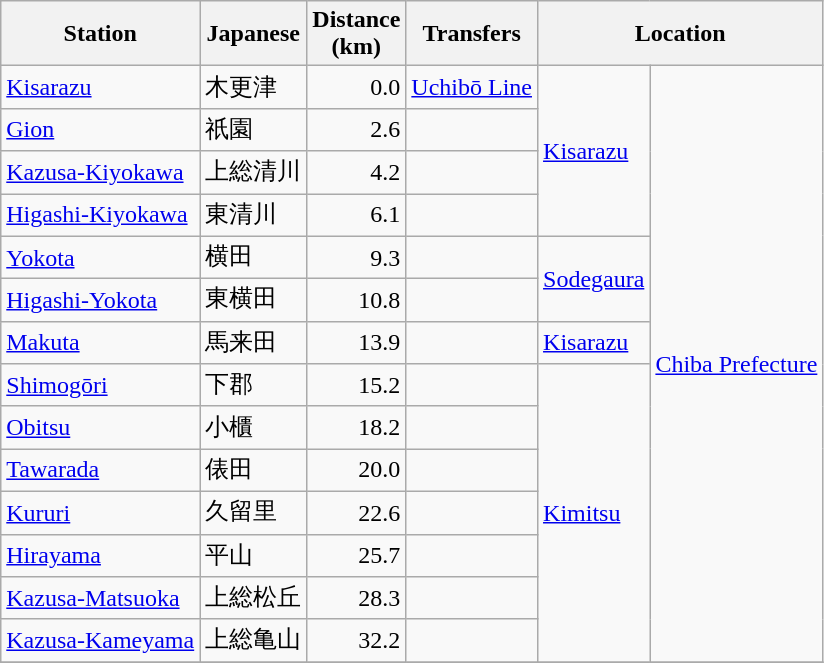<table class=wikitable>
<tr>
<th>Station</th>
<th>Japanese</th>
<th>Distance <br>(km)</th>
<th>Transfers</th>
<th colspan=2>Location</th>
</tr>
<tr>
<td><a href='#'>Kisarazu</a></td>
<td>木更津</td>
<td align=right>0.0</td>
<td><a href='#'>Uchibō Line</a></td>
<td rowspan=4><a href='#'>Kisarazu</a></td>
<td rowspan=14><a href='#'>Chiba Prefecture</a></td>
</tr>
<tr>
<td><a href='#'>Gion</a></td>
<td>祇園</td>
<td align=right>2.6</td>
<td></td>
</tr>
<tr>
<td><a href='#'>Kazusa-Kiyokawa</a></td>
<td>上総清川</td>
<td align=right>4.2</td>
<td></td>
</tr>
<tr>
<td><a href='#'>Higashi-Kiyokawa</a></td>
<td>東清川</td>
<td align=right>6.1</td>
<td></td>
</tr>
<tr>
<td><a href='#'>Yokota</a></td>
<td>横田</td>
<td align=right>9.3</td>
<td></td>
<td rowspan=2><a href='#'>Sodegaura</a></td>
</tr>
<tr>
<td><a href='#'>Higashi-Yokota</a></td>
<td>東横田</td>
<td align=right>10.8</td>
<td></td>
</tr>
<tr>
<td><a href='#'>Makuta</a></td>
<td>馬来田</td>
<td align=right>13.9</td>
<td></td>
<td rowspan=1><a href='#'>Kisarazu</a></td>
</tr>
<tr>
<td><a href='#'>Shimogōri</a></td>
<td>下郡</td>
<td align=right>15.2</td>
<td></td>
<td rowspan=7><a href='#'>Kimitsu</a></td>
</tr>
<tr>
<td><a href='#'>Obitsu</a></td>
<td>小櫃</td>
<td align=right>18.2</td>
<td></td>
</tr>
<tr>
<td><a href='#'>Tawarada</a></td>
<td>俵田</td>
<td align=right>20.0</td>
<td></td>
</tr>
<tr>
<td><a href='#'>Kururi</a></td>
<td>久留里</td>
<td align=right>22.6</td>
<td></td>
</tr>
<tr>
<td><a href='#'>Hirayama</a></td>
<td>平山</td>
<td align=right>25.7</td>
<td></td>
</tr>
<tr>
<td><a href='#'>Kazusa-Matsuoka</a></td>
<td>上総松丘</td>
<td align=right>28.3</td>
<td></td>
</tr>
<tr>
<td><a href='#'>Kazusa-Kameyama</a></td>
<td>上総亀山</td>
<td align=right>32.2</td>
<td></td>
</tr>
<tr>
</tr>
</table>
